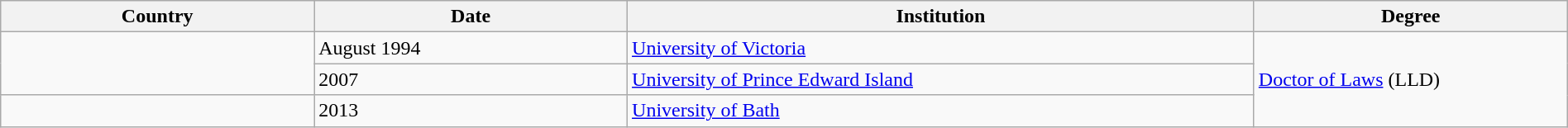<table class="wikitable" width="100%" style="margin:0.5em 1em 0.5em 0; border:1px #005566 solid; border-collapse:collapse;">
<tr>
<th bgcolor="#F5F5F5" width="20%"><span>Country</span></th>
<th bgcolor="#F5F5F5" width="20%"><span>Date</span></th>
<th bgcolor="#F5F5F5" width="40%"><span>Institution</span></th>
<th bgcolor="#F5F5F5" width="20%"><span>Degree</span></th>
</tr>
<tr>
<td rowspan="2"></td>
<td>August 1994</td>
<td><a href='#'>University of Victoria</a></td>
<td rowspan="3"><a href='#'>Doctor of Laws</a> (LLD)</td>
</tr>
<tr>
<td>2007</td>
<td><a href='#'>University of Prince Edward Island</a></td>
</tr>
<tr>
<td></td>
<td>2013</td>
<td><a href='#'>University of Bath</a></td>
</tr>
</table>
